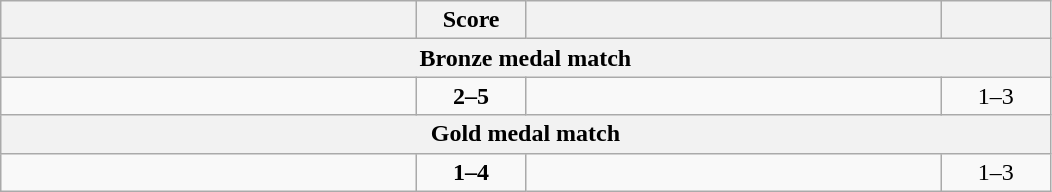<table class="wikitable" style="text-align: left;">
<tr>
<th align="right" width="270"></th>
<th width="65">Score</th>
<th align="left" width="270"></th>
<th width="65"></th>
</tr>
<tr>
<th colspan=4>Bronze medal match</th>
</tr>
<tr>
<td></td>
<td align="center"><strong>2–5</strong></td>
<td><strong></strong></td>
<td align=center>1–3 <strong></strong></td>
</tr>
<tr>
<th colspan=4>Gold medal match</th>
</tr>
<tr>
<td></td>
<td align="center"><strong>1–4</strong></td>
<td><strong></strong></td>
<td align=center>1–3 <strong></strong></td>
</tr>
</table>
